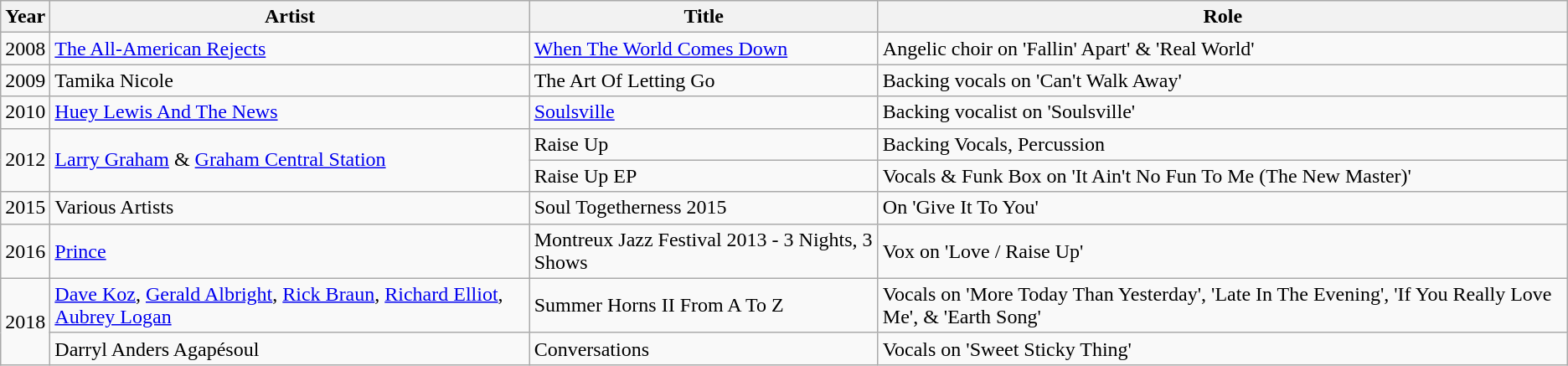<table class="wikitable">
<tr>
<th>Year</th>
<th>Artist</th>
<th>Title</th>
<th>Role</th>
</tr>
<tr>
<td>2008</td>
<td><a href='#'>The All-American Rejects</a></td>
<td><a href='#'>When The World Comes Down</a></td>
<td>Angelic choir on 'Fallin' Apart' & 'Real World'</td>
</tr>
<tr>
<td>2009</td>
<td>Tamika Nicole</td>
<td>The Art Of Letting Go</td>
<td>Backing vocals on 'Can't Walk Away'</td>
</tr>
<tr>
<td>2010</td>
<td><a href='#'>Huey Lewis And The News</a></td>
<td><a href='#'>Soulsville</a></td>
<td>Backing vocalist on 'Soulsville'</td>
</tr>
<tr>
<td rowspan="2">2012</td>
<td rowspan="2"><a href='#'>Larry Graham</a> & <a href='#'>Graham Central Station</a></td>
<td>Raise Up</td>
<td>Backing Vocals, Percussion</td>
</tr>
<tr>
<td>Raise Up EP</td>
<td>Vocals & Funk Box on 'It Ain't No Fun To Me (The New Master)'</td>
</tr>
<tr>
<td>2015</td>
<td>Various Artists</td>
<td>Soul Togetherness 2015</td>
<td>On 'Give It To You'</td>
</tr>
<tr>
<td>2016</td>
<td><a href='#'>Prince</a></td>
<td>Montreux Jazz Festival 2013 - 3 Nights, 3 Shows</td>
<td>Vox on 'Love / Raise Up'</td>
</tr>
<tr>
<td rowspan="2">2018</td>
<td><a href='#'>Dave Koz</a>, <a href='#'>Gerald Albright</a>, <a href='#'>Rick Braun</a>, <a href='#'>Richard Elliot</a>, <a href='#'>Aubrey Logan</a></td>
<td>Summer Horns II From A To Z</td>
<td>Vocals on 'More Today Than Yesterday', 'Late In The Evening', 'If You Really Love Me', & 'Earth Song'</td>
</tr>
<tr>
<td>Darryl Anders Agapésoul</td>
<td>Conversations</td>
<td>Vocals on 'Sweet Sticky Thing'</td>
</tr>
</table>
